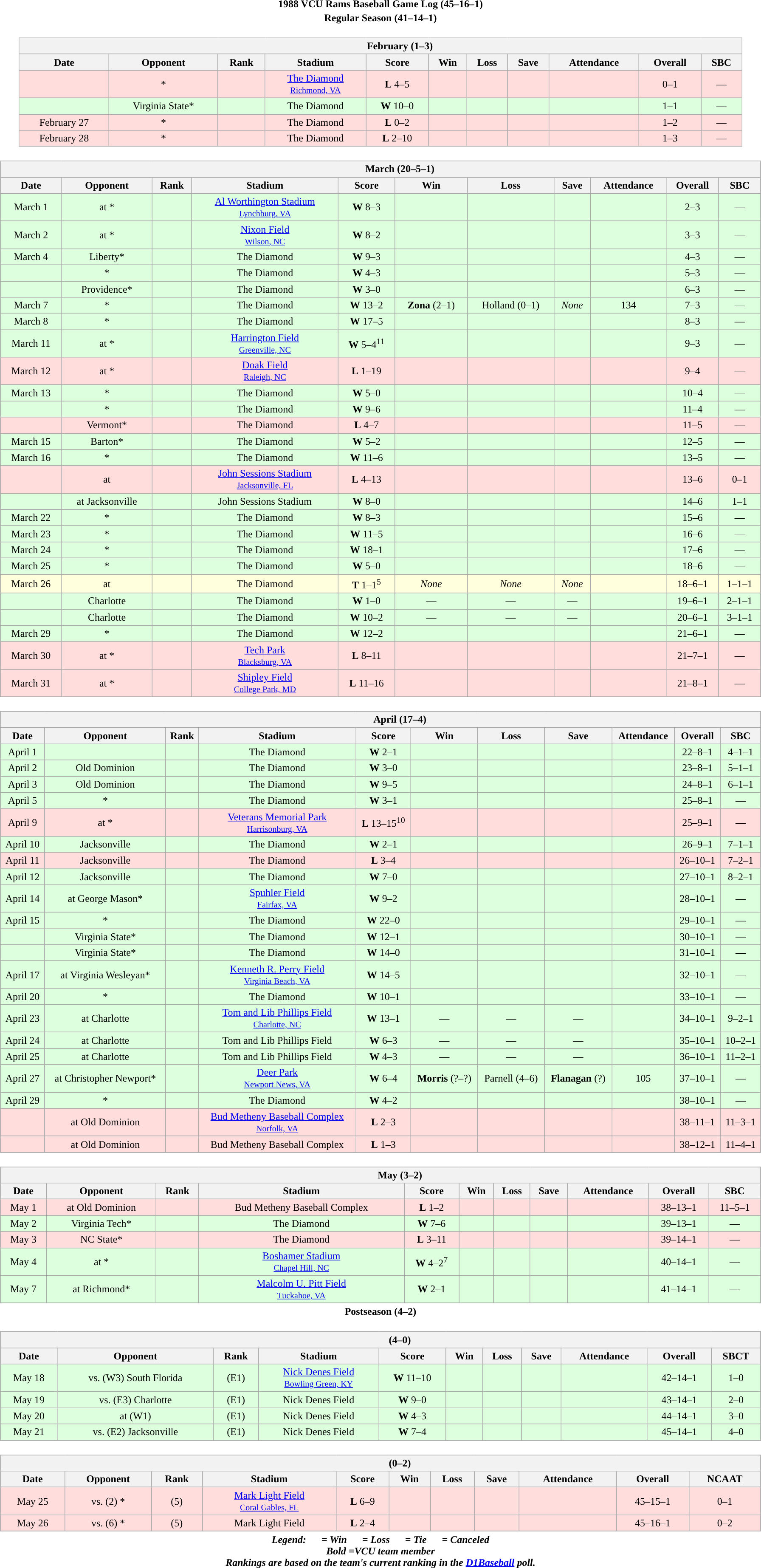<table class="toccolours" width=95% style="clear:both; margin:1.5em auto; text-align:center;">
<tr>
<th colspan=2>1988 VCU Rams Baseball Game Log (45–16–1)</th>
</tr>
<tr>
<th colspan=2>Regular Season (41–14–1)</th>
</tr>
<tr valign="top">
<td><br><table class="wikitable collapsible collapsed" style="margin:auto; width:95%; text-align:center;">
<tr>
<th colspan=11 style="padding-left:4em;">February (1–3)</th>
</tr>
<tr>
<th bgcolor="#DDDDFF">Date</th>
<th bgcolor="#DDDDFF">Opponent</th>
<th bgcolor="#DDDDFF">Rank</th>
<th bgcolor="#DDDDFF">Stadium</th>
<th bgcolor="#DDDDFF">Score</th>
<th bgcolor="#DDDDFF">Win</th>
<th bgcolor="#DDDDFF">Loss</th>
<th bgcolor="#DDDDFF">Save</th>
<th bgcolor="#DDDDFF">Attendance</th>
<th bgcolor="#DDDDFF">Overall</th>
<th bgcolor="#DDDDFF">SBC</th>
</tr>
<tr bgcolor="ffdddd">
<td></td>
<td>*</td>
<td></td>
<td><a href='#'>The Diamond</a><br><small><a href='#'>Richmond, VA</a></small></td>
<td><strong>L</strong> 4–5</td>
<td></td>
<td></td>
<td></td>
<td></td>
<td>0–1</td>
<td>—</td>
</tr>
<tr bgcolor="ddffdd">
<td></td>
<td>Virginia State*</td>
<td></td>
<td>The Diamond</td>
<td><strong>W</strong> 10–0</td>
<td></td>
<td></td>
<td></td>
<td></td>
<td>1–1</td>
<td>—</td>
</tr>
<tr bgcolor="ffdddd">
<td>February 27</td>
<td>*</td>
<td></td>
<td>The Diamond</td>
<td><strong>L</strong> 0–2</td>
<td></td>
<td></td>
<td></td>
<td></td>
<td>1–2</td>
<td>—</td>
</tr>
<tr bgcolor="ffdddd">
<td>February 28</td>
<td>*</td>
<td></td>
<td>The Diamond</td>
<td><strong>L</strong> 2–10</td>
<td></td>
<td></td>
<td></td>
<td></td>
<td>1–3</td>
<td>—</td>
</tr>
</table>
</td>
</tr>
<tr>
<td><br><table class="wikitable collapsible collapsed" style="margin:auto; width:100%; text-align:center;">
<tr>
<th colspan=11 style="padding-left:4em;">March (20–5–1)</th>
</tr>
<tr>
<th bgcolor="#DDDDFF">Date</th>
<th bgcolor="#DDDDFF">Opponent</th>
<th bgcolor="#DDDDFF">Rank</th>
<th bgcolor="#DDDDFF">Stadium</th>
<th bgcolor="#DDDDFF">Score</th>
<th bgcolor="#DDDDFF">Win</th>
<th bgcolor="#DDDDFF">Loss</th>
<th bgcolor="#DDDDFF">Save</th>
<th bgcolor="#DDDDFF">Attendance</th>
<th bgcolor="#DDDDFF">Overall</th>
<th bgcolor="#DDDDFF">SBC</th>
</tr>
<tr bgcolor="ddffdd">
<td>March 1</td>
<td>at *</td>
<td></td>
<td><a href='#'>Al Worthington Stadium</a><br><small><a href='#'>Lynchburg, VA</a></small></td>
<td><strong>W</strong> 8–3</td>
<td></td>
<td></td>
<td></td>
<td></td>
<td>2–3</td>
<td>—</td>
</tr>
<tr bgcolor="ddffdd">
<td>March 2</td>
<td>at *</td>
<td></td>
<td><a href='#'>Nixon Field</a><br><small><a href='#'>Wilson, NC</a></small></td>
<td><strong>W</strong> 8–2</td>
<td></td>
<td></td>
<td></td>
<td></td>
<td>3–3</td>
<td>—</td>
</tr>
<tr bgcolor="ddffdd">
<td>March 4</td>
<td>Liberty*</td>
<td></td>
<td>The Diamond</td>
<td><strong>W</strong> 9–3</td>
<td></td>
<td></td>
<td></td>
<td></td>
<td>4–3</td>
<td>—</td>
</tr>
<tr bgcolor="ddffdd">
<td></td>
<td>*</td>
<td></td>
<td>The Diamond</td>
<td><strong>W</strong> 4–3</td>
<td></td>
<td></td>
<td></td>
<td></td>
<td>5–3</td>
<td>—</td>
</tr>
<tr bgcolor="ddffdd">
<td></td>
<td>Providence*</td>
<td></td>
<td>The Diamond</td>
<td><strong>W</strong> 3–0</td>
<td></td>
<td></td>
<td></td>
<td></td>
<td>6–3</td>
<td>—</td>
</tr>
<tr bgcolor="ddffdd">
<td>March 7</td>
<td>*</td>
<td></td>
<td>The Diamond</td>
<td><strong>W</strong> 13–2</td>
<td><strong>Zona</strong> (2–1)</td>
<td>Holland (0–1)</td>
<td><em>None</em></td>
<td>134</td>
<td>7–3</td>
<td>—</td>
</tr>
<tr bgcolor="ddffdd">
<td>March 8</td>
<td>*</td>
<td></td>
<td>The Diamond</td>
<td><strong>W</strong> 17–5</td>
<td></td>
<td></td>
<td></td>
<td></td>
<td>8–3</td>
<td>—</td>
</tr>
<tr bgcolor="ddffdd">
<td>March 11</td>
<td>at *</td>
<td></td>
<td><a href='#'>Harrington Field </a><br><small><a href='#'>Greenville, NC</a></small></td>
<td><strong>W</strong> 5–4<sup>11</sup></td>
<td></td>
<td></td>
<td></td>
<td></td>
<td>9–3</td>
<td>—</td>
</tr>
<tr bgcolor="ffdddd">
<td>March 12</td>
<td>at *</td>
<td></td>
<td><a href='#'>Doak Field</a><br><small><a href='#'>Raleigh, NC</a></small></td>
<td><strong>L</strong> 1–19</td>
<td></td>
<td></td>
<td></td>
<td></td>
<td>9–4</td>
<td>—</td>
</tr>
<tr bgcolor="ddffdd">
<td>March 13</td>
<td>*</td>
<td></td>
<td>The Diamond</td>
<td><strong>W</strong> 5–0</td>
<td></td>
<td></td>
<td></td>
<td></td>
<td>10–4</td>
<td>—</td>
</tr>
<tr bgcolor="ddffdd">
<td></td>
<td>*</td>
<td></td>
<td>The Diamond</td>
<td><strong>W</strong> 9–6</td>
<td></td>
<td></td>
<td></td>
<td></td>
<td>11–4</td>
<td>—</td>
</tr>
<tr bgcolor="ffdddd">
<td></td>
<td>Vermont*</td>
<td></td>
<td>The Diamond</td>
<td><strong>L</strong> 4–7</td>
<td></td>
<td></td>
<td></td>
<td></td>
<td>11–5</td>
<td>—</td>
</tr>
<tr bgcolor="ddffdd">
<td>March 15</td>
<td>Barton*</td>
<td></td>
<td>The Diamond</td>
<td><strong>W</strong> 5–2</td>
<td></td>
<td></td>
<td></td>
<td></td>
<td>12–5</td>
<td>—</td>
</tr>
<tr bgcolor="ddffdd">
<td>March 16</td>
<td>*</td>
<td></td>
<td>The Diamond</td>
<td><strong>W</strong> 11–6</td>
<td></td>
<td></td>
<td></td>
<td></td>
<td>13–5</td>
<td>—</td>
</tr>
<tr bgcolor="ffdddd">
<td></td>
<td>at </td>
<td></td>
<td><a href='#'>John Sessions Stadium</a><br><small><a href='#'>Jacksonville, FL</a></small></td>
<td><strong>L</strong> 4–13</td>
<td></td>
<td></td>
<td></td>
<td></td>
<td>13–6</td>
<td>0–1</td>
</tr>
<tr bgcolor="ddffdd">
<td></td>
<td>at Jacksonville</td>
<td></td>
<td>John Sessions Stadium</td>
<td><strong>W</strong> 8–0</td>
<td></td>
<td></td>
<td></td>
<td></td>
<td>14–6</td>
<td>1–1</td>
</tr>
<tr bgcolor="ddffdd">
<td>March 22</td>
<td>*</td>
<td></td>
<td>The Diamond</td>
<td><strong>W</strong> 8–3</td>
<td></td>
<td></td>
<td></td>
<td></td>
<td>15–6</td>
<td>—</td>
</tr>
<tr bgcolor="ddffdd">
<td>March 23</td>
<td>*</td>
<td></td>
<td>The Diamond</td>
<td><strong>W</strong> 11–5</td>
<td></td>
<td></td>
<td></td>
<td></td>
<td>16–6</td>
<td>—</td>
</tr>
<tr bgcolor="ddffdd">
<td>March 24</td>
<td>*</td>
<td></td>
<td>The Diamond</td>
<td><strong>W</strong> 18–1</td>
<td></td>
<td></td>
<td></td>
<td></td>
<td>17–6</td>
<td>—</td>
</tr>
<tr bgcolor="ddffdd">
<td>March 25</td>
<td>*</td>
<td></td>
<td>The Diamond</td>
<td><strong>W</strong> 5–0</td>
<td></td>
<td></td>
<td></td>
<td></td>
<td>18–6</td>
<td>—</td>
</tr>
<tr bgcolor="ffffdd">
<td>March 26</td>
<td>at </td>
<td></td>
<td>The Diamond</td>
<td><strong>T</strong> 1–1<sup>5</sup></td>
<td><em>None</em></td>
<td><em>None</em></td>
<td><em>None</em></td>
<td></td>
<td>18–6–1</td>
<td>1–1–1</td>
</tr>
<tr bgcolor="ddffdd">
<td></td>
<td>Charlotte</td>
<td></td>
<td>The Diamond</td>
<td><strong>W</strong> 1–0</td>
<td>—</td>
<td>—</td>
<td>—</td>
<td></td>
<td>19–6–1</td>
<td>2–1–1</td>
</tr>
<tr bgcolor="ddffdd">
<td></td>
<td>Charlotte</td>
<td></td>
<td>The Diamond</td>
<td><strong>W</strong> 10–2</td>
<td>—</td>
<td>—</td>
<td>—</td>
<td></td>
<td>20–6–1</td>
<td>3–1–1</td>
</tr>
<tr bgcolor="ddffdd">
<td>March 29</td>
<td>*</td>
<td></td>
<td>The Diamond</td>
<td><strong>W</strong> 12–2</td>
<td></td>
<td></td>
<td></td>
<td></td>
<td>21–6–1</td>
<td>—</td>
</tr>
<tr bgcolor="ffdddd">
<td>March 30</td>
<td>at *</td>
<td></td>
<td><a href='#'>Tech Park</a><br><small><a href='#'>Blacksburg, VA</a></small></td>
<td><strong>L</strong> 8–11</td>
<td></td>
<td></td>
<td></td>
<td></td>
<td>21–7–1</td>
<td>—</td>
</tr>
<tr bgcolor="ffdddd">
<td>March 31</td>
<td>at *</td>
<td></td>
<td><a href='#'>Shipley Field</a><br><small><a href='#'>College Park, MD</a></small></td>
<td><strong>L</strong> 11–16</td>
<td></td>
<td></td>
<td></td>
<td></td>
<td>21–8–1</td>
<td>—</td>
</tr>
<tr>
</tr>
</table>
</td>
</tr>
<tr>
<td><br><table class="wikitable collapsible collapsed" style="margin:auto; width:100%; text-align:center;">
<tr>
<th colspan=11 style="padding-left:4em;">April (17–4)</th>
</tr>
<tr>
<th bgcolor="#DDDDFF">Date</th>
<th bgcolor="#DDDDFF">Opponent</th>
<th bgcolor="#DDDDFF">Rank</th>
<th bgcolor="#DDDDFF">Stadium</th>
<th bgcolor="#DDDDFF">Score</th>
<th bgcolor="#DDDDFF">Win</th>
<th bgcolor="#DDDDFF">Loss</th>
<th bgcolor="#DDDDFF">Save</th>
<th bgcolor="#DDDDFF">Attendance</th>
<th bgcolor="#DDDDFF">Overall</th>
<th bgcolor="#DDDDFF">SBC</th>
</tr>
<tr bgcolor="ddffdd">
<td>April 1</td>
<td></td>
<td></td>
<td>The Diamond</td>
<td><strong>W</strong> 2–1</td>
<td></td>
<td></td>
<td></td>
<td></td>
<td>22–8–1</td>
<td>4–1–1</td>
</tr>
<tr bgcolor="ddffdd">
<td>April 2</td>
<td>Old Dominion</td>
<td></td>
<td>The Diamond</td>
<td><strong>W</strong> 3–0</td>
<td></td>
<td></td>
<td></td>
<td></td>
<td>23–8–1</td>
<td>5–1–1</td>
</tr>
<tr bgcolor="ddffdd">
<td>April 3</td>
<td>Old Dominion</td>
<td></td>
<td>The Diamond</td>
<td><strong>W</strong> 9–5</td>
<td></td>
<td></td>
<td></td>
<td></td>
<td>24–8–1</td>
<td>6–1–1</td>
</tr>
<tr bgcolor="ddffdd">
<td>April 5</td>
<td>*</td>
<td></td>
<td>The Diamond</td>
<td><strong>W</strong> 3–1</td>
<td></td>
<td></td>
<td></td>
<td></td>
<td>25–8–1</td>
<td>—</td>
</tr>
<tr bgcolor="ffdddd">
<td>April 9</td>
<td>at *</td>
<td></td>
<td><a href='#'>Veterans Memorial Park</a><br><small><a href='#'>Harrisonburg, VA</a></small></td>
<td><strong>L</strong> 13–15<sup>10</sup></td>
<td></td>
<td></td>
<td></td>
<td></td>
<td>25–9–1</td>
<td>—</td>
</tr>
<tr bgcolor="ddffdd">
<td>April 10</td>
<td>Jacksonville</td>
<td></td>
<td>The Diamond</td>
<td><strong>W</strong> 2–1</td>
<td></td>
<td></td>
<td></td>
<td></td>
<td>26–9–1</td>
<td>7–1–1</td>
</tr>
<tr bgcolor="ffdddd">
<td>April 11</td>
<td>Jacksonville</td>
<td></td>
<td>The Diamond</td>
<td><strong>L</strong> 3–4</td>
<td></td>
<td></td>
<td></td>
<td></td>
<td>26–10–1</td>
<td>7–2–1</td>
</tr>
<tr bgcolor="ddffdd">
<td>April 12</td>
<td>Jacksonville</td>
<td></td>
<td>The Diamond</td>
<td><strong>W</strong> 7–0</td>
<td></td>
<td></td>
<td></td>
<td></td>
<td>27–10–1</td>
<td>8–2–1</td>
</tr>
<tr bgcolor="ddffdd">
<td>April 14</td>
<td>at George Mason*</td>
<td></td>
<td><a href='#'>Spuhler Field</a><br><small><a href='#'>Fairfax, VA</a></small></td>
<td><strong>W</strong> 9–2</td>
<td></td>
<td></td>
<td></td>
<td></td>
<td>28–10–1</td>
<td>—</td>
</tr>
<tr bgcolor="ddffdd">
<td>April 15</td>
<td>*</td>
<td></td>
<td>The Diamond</td>
<td><strong>W</strong> 22–0</td>
<td></td>
<td></td>
<td></td>
<td></td>
<td>29–10–1</td>
<td>—</td>
</tr>
<tr bgcolor="ddffdd">
<td></td>
<td>Virginia State*</td>
<td></td>
<td>The Diamond</td>
<td><strong>W</strong> 12–1</td>
<td></td>
<td></td>
<td></td>
<td></td>
<td>30–10–1</td>
<td>—</td>
</tr>
<tr bgcolor="ddffdd">
<td></td>
<td>Virginia State*</td>
<td></td>
<td>The Diamond</td>
<td><strong>W</strong> 14–0</td>
<td></td>
<td></td>
<td></td>
<td></td>
<td>31–10–1</td>
<td>—</td>
</tr>
<tr bgcolor="ddffdd">
<td>April 17</td>
<td>at Virginia Wesleyan*</td>
<td></td>
<td><a href='#'>Kenneth R. Perry Field</a><br><small><a href='#'>Virginia Beach, VA</a></small></td>
<td><strong>W</strong> 14–5</td>
<td></td>
<td></td>
<td></td>
<td></td>
<td>32–10–1</td>
<td>—</td>
</tr>
<tr bgcolor="ddffdd">
<td>April 20</td>
<td>*</td>
<td></td>
<td>The Diamond</td>
<td><strong>W</strong> 10–1</td>
<td></td>
<td></td>
<td></td>
<td></td>
<td>33–10–1</td>
<td>—</td>
</tr>
<tr bgcolor="ddffdd">
<td>April 23</td>
<td>at Charlotte</td>
<td></td>
<td><a href='#'>Tom and Lib Phillips Field</a><br><small><a href='#'>Charlotte, NC</a></small></td>
<td><strong>W</strong> 13–1</td>
<td>—</td>
<td>—</td>
<td>—</td>
<td></td>
<td>34–10–1</td>
<td>9–2–1</td>
</tr>
<tr bgcolor="ddffdd">
<td>April 24</td>
<td>at Charlotte</td>
<td></td>
<td>Tom and Lib Phillips Field</td>
<td><strong>W</strong> 6–3</td>
<td>—</td>
<td>—</td>
<td>—</td>
<td></td>
<td>35–10–1</td>
<td>10–2–1</td>
</tr>
<tr bgcolor="ddffdd">
<td>April 25</td>
<td>at Charlotte</td>
<td></td>
<td>Tom and Lib Phillips Field</td>
<td><strong>W</strong> 4–3</td>
<td>—</td>
<td>—</td>
<td>—</td>
<td></td>
<td>36–10–1</td>
<td>11–2–1</td>
</tr>
<tr bgcolor="ddffdd">
<td>April 27</td>
<td>at Christopher Newport*</td>
<td></td>
<td><a href='#'>Deer Park</a><br><small><a href='#'>Newport News, VA</a></small></td>
<td><strong>W</strong> 6–4</td>
<td><strong>Morris</strong> (?–?)</td>
<td>Parnell (4–6)</td>
<td><strong>Flanagan</strong> (?)</td>
<td>105</td>
<td>37–10–1</td>
<td>—</td>
</tr>
<tr bgcolor="ddffdd">
<td>April 29</td>
<td>*</td>
<td></td>
<td>The Diamond</td>
<td><strong>W</strong> 4–2</td>
<td></td>
<td></td>
<td></td>
<td></td>
<td>38–10–1</td>
<td>—</td>
</tr>
<tr bgcolor="ffdddd">
<td></td>
<td>at Old Dominion</td>
<td></td>
<td><a href='#'>Bud Metheny Baseball Complex</a><br><small><a href='#'>Norfolk, VA</a></small></td>
<td><strong>L</strong> 2–3</td>
<td></td>
<td></td>
<td></td>
<td></td>
<td>38–11–1</td>
<td>11–3–1</td>
</tr>
<tr bgcolor="ffdddd">
<td></td>
<td>at Old Dominion</td>
<td></td>
<td>Bud Metheny Baseball Complex</td>
<td><strong>L</strong> 1–3</td>
<td></td>
<td></td>
<td></td>
<td></td>
<td>38–12–1</td>
<td>11–4–1</td>
</tr>
<tr>
</tr>
</table>
</td>
</tr>
<tr>
<td><br><table class="wikitable collapsible collapsed" style="margin:auto; width:100%; text-align:center;">
<tr>
<th colspan=11 style="padding-left:4em;">May (3–2)</th>
</tr>
<tr>
<th bgcolor="#DDDDFF">Date</th>
<th bgcolor="#DDDDFF">Opponent</th>
<th bgcolor="#DDDDFF">Rank</th>
<th bgcolor="#DDDDFF">Stadium</th>
<th bgcolor="#DDDDFF">Score</th>
<th bgcolor="#DDDDFF">Win</th>
<th bgcolor="#DDDDFF">Loss</th>
<th bgcolor="#DDDDFF">Save</th>
<th bgcolor="#DDDDFF">Attendance</th>
<th bgcolor="#DDDDFF">Overall</th>
<th bgcolor="#DDDDFF">SBC</th>
</tr>
<tr bgcolor="ffdddd">
<td>May 1</td>
<td>at Old Dominion</td>
<td></td>
<td>Bud Metheny Baseball Complex</td>
<td><strong>L</strong> 1–2</td>
<td></td>
<td></td>
<td></td>
<td></td>
<td>38–13–1</td>
<td>11–5–1</td>
</tr>
<tr bgcolor="ddffdd">
<td>May 2</td>
<td>Virginia Tech*</td>
<td></td>
<td>The Diamond</td>
<td><strong>W</strong> 7–6</td>
<td></td>
<td></td>
<td></td>
<td></td>
<td>39–13–1</td>
<td>—</td>
</tr>
<tr bgcolor="ffdddd">
<td>May 3</td>
<td>NC State*</td>
<td></td>
<td>The Diamond</td>
<td><strong>L</strong> 3–11</td>
<td></td>
<td></td>
<td></td>
<td></td>
<td>39–14–1</td>
<td>—</td>
</tr>
<tr bgcolor="ddffdd">
<td>May 4</td>
<td>at *</td>
<td></td>
<td><a href='#'>Boshamer Stadium</a><br><small><a href='#'>Chapel Hill, NC</a></small></td>
<td><strong>W</strong> 4–2<sup>7</sup></td>
<td></td>
<td></td>
<td></td>
<td></td>
<td>40–14–1</td>
<td>—</td>
</tr>
<tr bgcolor="ddffdd">
<td>May 7</td>
<td>at Richmond*</td>
<td></td>
<td><a href='#'>Malcolm U. Pitt Field</a><br><small><a href='#'>Tuckahoe, VA</a></small></td>
<td><strong>W</strong> 2–1</td>
<td></td>
<td></td>
<td></td>
<td></td>
<td>41–14–1</td>
<td>—</td>
</tr>
</table>
</td>
</tr>
<tr>
<th colspan=2>Postseason (4–2)</th>
</tr>
<tr>
<td><br><table class="wikitable collapsible collapsed" style="margin:auto; width:100%; text-align:center;">
<tr>
<th colspan=11 style="padding-left:4em;"> (4–0)</th>
</tr>
<tr>
<th bgcolor="#DDDDFF">Date</th>
<th bgcolor="#DDDDFF">Opponent</th>
<th bgcolor="#DDDDFF">Rank</th>
<th bgcolor="#DDDDFF">Stadium</th>
<th bgcolor="#DDDDFF">Score</th>
<th bgcolor="#DDDDFF">Win</th>
<th bgcolor="#DDDDFF">Loss</th>
<th bgcolor="#DDDDFF">Save</th>
<th bgcolor="#DDDDFF">Attendance</th>
<th bgcolor="#DDDDFF">Overall</th>
<th bgcolor="#DDDDFF">SBCT</th>
</tr>
<tr bgcolor="ddffdd">
<td>May 18</td>
<td>vs. (W3) South Florida</td>
<td>(E1)</td>
<td><a href='#'>Nick Denes Field</a><br><small><a href='#'>Bowling Green, KY</a></small></td>
<td><strong>W</strong> 11–10</td>
<td></td>
<td></td>
<td></td>
<td></td>
<td>42–14–1</td>
<td>1–0</td>
</tr>
<tr bgcolor="ddffdd">
<td>May 19</td>
<td>vs. (E3) Charlotte</td>
<td>(E1)</td>
<td>Nick Denes Field</td>
<td><strong>W</strong> 9–0</td>
<td></td>
<td></td>
<td></td>
<td></td>
<td>43–14–1</td>
<td>2–0</td>
</tr>
<tr bgcolor="ddffdd">
<td>May 20</td>
<td>at (W1) </td>
<td>(E1)</td>
<td>Nick Denes Field</td>
<td><strong>W</strong> 4–3</td>
<td></td>
<td></td>
<td></td>
<td></td>
<td>44–14–1</td>
<td>3–0</td>
</tr>
<tr bgcolor="ddffdd">
<td>May 21</td>
<td>vs. (E2) Jacksonville</td>
<td>(E1)</td>
<td>Nick Denes Field</td>
<td><strong>W</strong> 7–4</td>
<td></td>
<td></td>
<td></td>
<td></td>
<td>45–14–1</td>
<td>4–0</td>
</tr>
<tr>
</tr>
</table>
</td>
</tr>
<tr>
<td><br><table class="wikitable collapsible collapsed" style="margin:auto; width:100%; text-align:center;">
<tr>
<th colspan=12 style="padding-left:4em;"> (0–2)</th>
</tr>
<tr>
<th bgcolor="#DDDDFF">Date</th>
<th bgcolor="#DDDDFF">Opponent</th>
<th bgcolor="#DDDDFF">Rank</th>
<th bgcolor="#DDDDFF">Stadium</th>
<th bgcolor="#DDDDFF">Score</th>
<th bgcolor="#DDDDFF">Win</th>
<th bgcolor="#DDDDFF">Loss</th>
<th bgcolor="#DDDDFF">Save</th>
<th bgcolor="#DDDDFF">Attendance</th>
<th bgcolor="#DDDDFF">Overall</th>
<th bgcolor="#DDDDFF">NCAAT</th>
</tr>
<tr bgcolor="ffdddd">
<td>May 25</td>
<td>vs. (2) *</td>
<td>(5)</td>
<td><a href='#'>Mark Light Field</a><br><small><a href='#'>Coral Gables, FL</a></small></td>
<td><strong>L</strong> 6–9</td>
<td></td>
<td></td>
<td></td>
<td></td>
<td>45–15–1</td>
<td>0–1</td>
</tr>
<tr bgcolor="ffdddd">
<td>May 26</td>
<td>vs. (6) *</td>
<td>(5)</td>
<td>Mark Light Field</td>
<td><strong>L</strong> 2–4</td>
<td></td>
<td></td>
<td></td>
<td></td>
<td>45–16–1</td>
<td>0–2</td>
</tr>
<tr>
</tr>
</table>
</td>
</tr>
<tr>
<th colspan=9><em>Legend:       = Win       = Loss       = Tie       = Canceled<br>Bold =VCU team member<br>Rankings are based on the team's current ranking in the <a href='#'>D1Baseball</a> poll.</em><br></th>
</tr>
</table>
